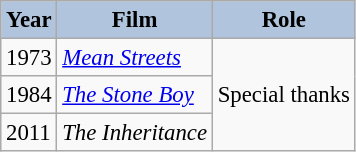<table class="wikitable" style="font-size:95%;">
<tr>
<th style="background:#B0C4DE;">Year</th>
<th style="background:#B0C4DE;">Film</th>
<th style="background:#B0C4DE;">Role</th>
</tr>
<tr>
<td>1973</td>
<td><em><a href='#'>Mean Streets</a></em></td>
<td rowspan=3>Special thanks</td>
</tr>
<tr>
<td>1984</td>
<td><em><a href='#'>The Stone Boy</a></em></td>
</tr>
<tr>
<td>2011</td>
<td><em>The Inheritance</em></td>
</tr>
</table>
